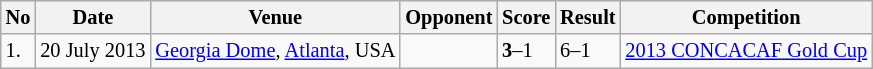<table class="wikitable" style="font-size:85%;">
<tr>
<th>No</th>
<th>Date</th>
<th>Venue</th>
<th>Opponent</th>
<th>Score</th>
<th>Result</th>
<th>Competition</th>
</tr>
<tr>
<td>1.</td>
<td>20 July 2013</td>
<td><a href='#'>Georgia Dome</a>, <a href='#'>Atlanta</a>, USA</td>
<td></td>
<td><strong>3</strong>–1</td>
<td>6–1</td>
<td><a href='#'>2013 CONCACAF Gold Cup</a></td>
</tr>
</table>
